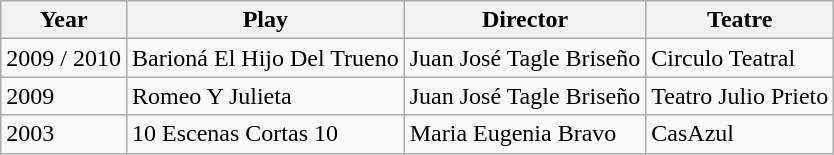<table class="wikitable">
<tr>
<th>Year</th>
<th>Play</th>
<th>Director</th>
<th>Teatre</th>
</tr>
<tr>
<td>2009 / 2010</td>
<td>Barioná El Hijo Del Trueno</td>
<td>Juan José Tagle Briseño</td>
<td>Circulo Teatral</td>
</tr>
<tr>
<td>2009</td>
<td>Romeo Y Julieta</td>
<td>Juan José Tagle Briseño</td>
<td>Teatro Julio Prieto</td>
</tr>
<tr>
<td>2003</td>
<td>10 Escenas Cortas 10</td>
<td>Maria Eugenia Bravo</td>
<td>CasAzul</td>
</tr>
</table>
